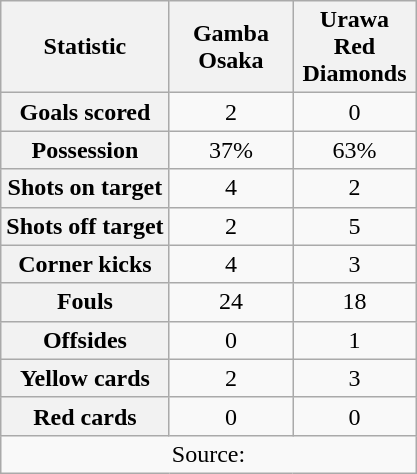<table class="wikitable plainrowheaders" style="text-align:center">
<tr>
<th scope="col">Statistic</th>
<th scope="col" style="width:75px">Gamba Osaka</th>
<th scope="col" style="width:75px">Urawa Red Diamonds</th>
</tr>
<tr>
<th scope=row>Goals scored</th>
<td>2</td>
<td>0</td>
</tr>
<tr>
<th scope=row>Possession</th>
<td>37%</td>
<td>63%</td>
</tr>
<tr>
<th scope=row>Shots on target</th>
<td>4</td>
<td>2</td>
</tr>
<tr>
<th scope=row>Shots off target</th>
<td>2</td>
<td>5</td>
</tr>
<tr>
<th scope=row>Corner kicks</th>
<td>4</td>
<td>3</td>
</tr>
<tr>
<th scope=row>Fouls</th>
<td>24</td>
<td>18</td>
</tr>
<tr>
<th scope=row>Offsides</th>
<td>0</td>
<td>1</td>
</tr>
<tr>
<th scope=row>Yellow cards</th>
<td>2</td>
<td>3</td>
</tr>
<tr>
<th scope=row>Red cards</th>
<td>0</td>
<td>0</td>
</tr>
<tr>
<td colspan="3">Source:</td>
</tr>
</table>
